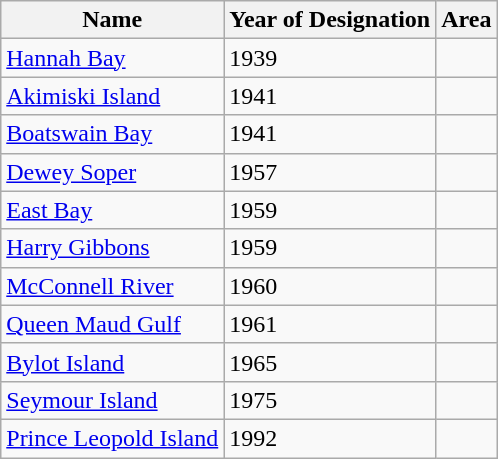<table class="wikitable sortable" margin:auto;">
<tr>
<th>Name</th>
<th>Year of Designation</th>
<th>Area</th>
</tr>
<tr>
<td><a href='#'>Hannah Bay</a></td>
<td>1939</td>
<td align=right></td>
</tr>
<tr>
<td><a href='#'>Akimiski Island</a></td>
<td>1941</td>
<td align=right></td>
</tr>
<tr>
<td><a href='#'>Boatswain Bay</a></td>
<td>1941</td>
<td align=right></td>
</tr>
<tr>
<td><a href='#'>Dewey Soper</a></td>
<td>1957</td>
<td align=right></td>
</tr>
<tr>
<td><a href='#'>East Bay</a></td>
<td>1959</td>
<td align=right></td>
</tr>
<tr>
<td><a href='#'>Harry Gibbons</a></td>
<td>1959</td>
<td align=right></td>
</tr>
<tr>
<td><a href='#'>McConnell River</a></td>
<td>1960</td>
<td align=right></td>
</tr>
<tr>
<td><a href='#'>Queen Maud Gulf</a></td>
<td>1961</td>
<td align=right></td>
</tr>
<tr>
<td><a href='#'>Bylot Island</a></td>
<td>1965</td>
<td align=right></td>
</tr>
<tr>
<td><a href='#'>Seymour Island</a></td>
<td>1975</td>
<td align=right></td>
</tr>
<tr>
<td><a href='#'>Prince Leopold Island</a></td>
<td>1992</td>
<td align=right></td>
</tr>
</table>
